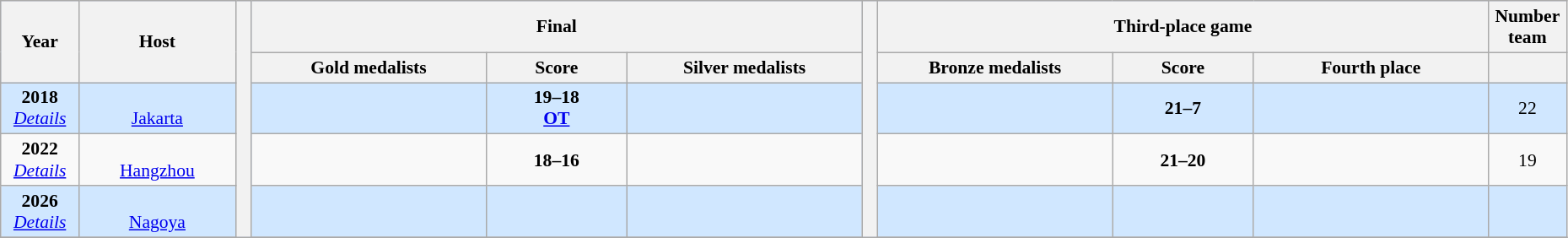<table class="wikitable" style="font-size:90%; width: 98%; text-align: center;">
<tr bgcolor=#C1D8FF>
<th rowspan=2 width=5%>Year</th>
<th rowspan=2 width=10%>Host</th>
<th width=1% rowspan=7 bgcolor=ffffff></th>
<th colspan=3>Final</th>
<th width=1% rowspan=7 bgcolor=ffffff></th>
<th colspan=3>Third-place game</th>
<th>Number team</th>
</tr>
<tr bgcolor=#EFEFEF>
<th width=15%>Gold medalists</th>
<th width=9%>Score</th>
<th width=15%>Silver medalists</th>
<th width=15%>Bronze medalists</th>
<th width=9%>Score</th>
<th width=15%>Fourth place</th>
<th></th>
</tr>
<tr bgcolor=#D0E7FF>
<td><strong>2018</strong> <br> <em><a href='#'>Details</a></em></td>
<td> <br> <a href='#'>Jakarta</a></td>
<td><strong></strong></td>
<td><strong>19–18 <br> <a href='#'>OT</a></strong></td>
<td></td>
<td></td>
<td><strong>21–7</strong></td>
<td></td>
<td>22</td>
</tr>
<tr>
<td><strong>2022</strong> <br> <em><a href='#'>Details</a></em></td>
<td> <br> <a href='#'>Hangzhou</a></td>
<td><strong></strong></td>
<td><strong>18–16</strong></td>
<td></td>
<td></td>
<td><strong>21–20</strong></td>
<td></td>
<td>19</td>
</tr>
<tr bgcolor=#D0E7FF>
<td><strong>2026</strong> <br> <em><a href='#'>Details</a></em></td>
<td> <br> <a href='#'>Nagoya</a></td>
<td></td>
<td></td>
<td></td>
<td></td>
<td></td>
<td></td>
<td></td>
</tr>
<tr>
</tr>
</table>
